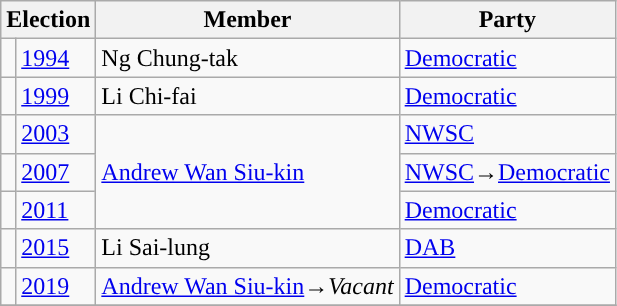<table class="wikitable">
<tr>
<th colspan="2">Election</th>
<th>Member</th>
<th>Party</th>
</tr>
<tr>
<td style="background-color: "></td>
<td><a href='#'>1994</a></td>
<td>Ng Chung-tak</td>
<td><a href='#'>Democratic</a></td>
</tr>
<tr>
<td style="background-color: "></td>
<td><a href='#'>1999</a></td>
<td>Li Chi-fai</td>
<td><a href='#'>Democratic</a></td>
</tr>
<tr>
<td style="background-color: "></td>
<td><a href='#'>2003</a></td>
<td rowspan=3><a href='#'>Andrew Wan Siu-kin</a></td>
<td><a href='#'>NWSC</a></td>
</tr>
<tr>
<td style="background-color: "></td>
<td><a href='#'>2007</a></td>
<td><a href='#'>NWSC</a>→<a href='#'>Democratic</a></td>
</tr>
<tr>
<td style="background-color: "></td>
<td><a href='#'>2011</a></td>
<td><a href='#'>Democratic</a></td>
</tr>
<tr>
<td style="background-color: "></td>
<td><a href='#'>2015</a></td>
<td>Li Sai-lung</td>
<td><a href='#'>DAB</a></td>
</tr>
<tr>
<td style="background-color: "></td>
<td><a href='#'>2019</a></td>
<td><a href='#'>Andrew Wan Siu-kin</a>→<em>Vacant</em></td>
<td><a href='#'>Democratic</a></td>
</tr>
<tr>
</tr>
</table>
